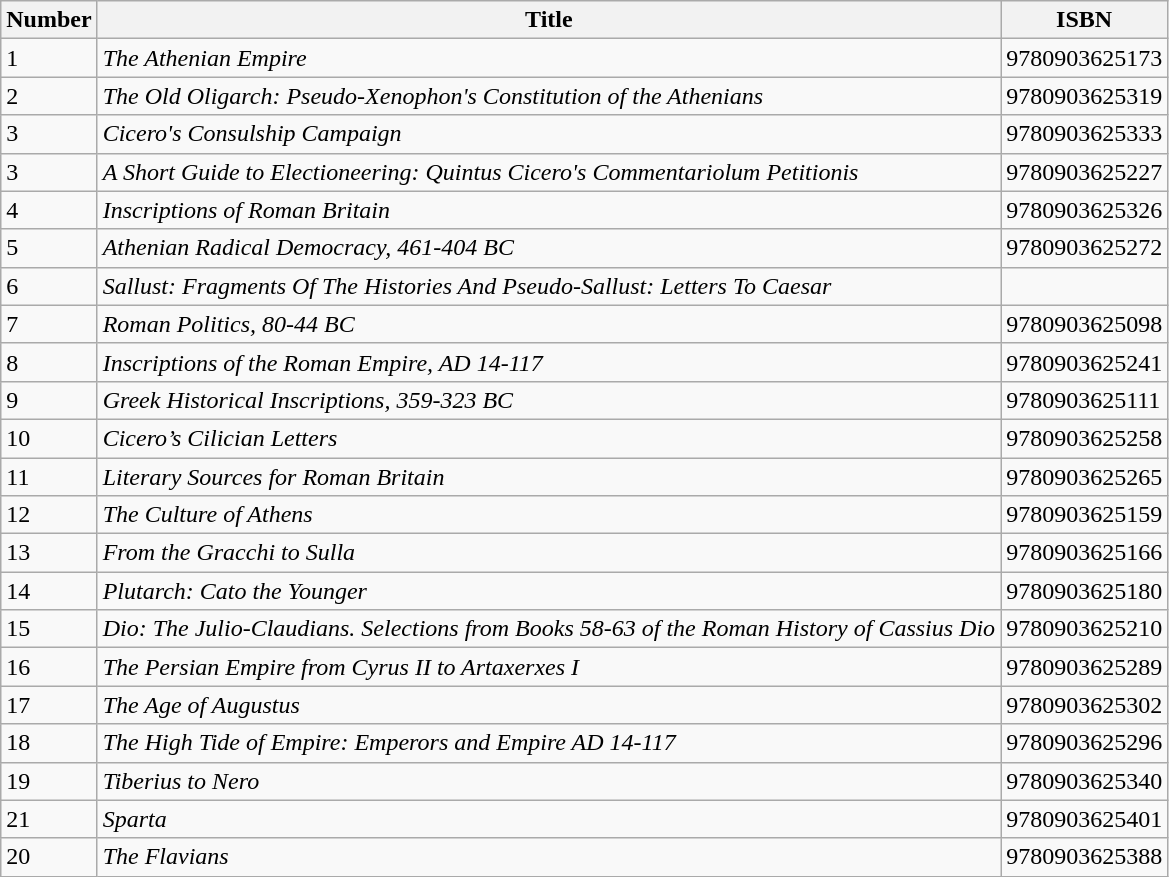<table class="wikitable sortable">
<tr>
<th>Number</th>
<th>Title</th>
<th class="unsortable">ISBN</th>
</tr>
<tr>
<td>1</td>
<td><em>The Athenian Empire</em></td>
<td>9780903625173</td>
</tr>
<tr>
<td>2</td>
<td><em>The Old Oligarch: Pseudo-Xenophon's Constitution of the Athenians</em></td>
<td>9780903625319</td>
</tr>
<tr>
<td>3</td>
<td><em>Cicero's Consulship Campaign</em></td>
<td>9780903625333</td>
</tr>
<tr>
<td>3</td>
<td><em>A Short Guide to Electioneering: Quintus Cicero's Commentariolum Petitionis</em></td>
<td>9780903625227</td>
</tr>
<tr>
<td>4</td>
<td><em>Inscriptions of Roman Britain</em></td>
<td>9780903625326</td>
</tr>
<tr>
<td>5</td>
<td><em>Athenian Radical Democracy, 461-404 BC</em></td>
<td>9780903625272</td>
</tr>
<tr>
<td>6</td>
<td><em>Sallust: Fragments Of The Histories And Pseudo-Sallust: Letters To Caesar</em></td>
<td></td>
</tr>
<tr>
<td>7</td>
<td><em>Roman Politics, 80-44 BC</em></td>
<td>9780903625098</td>
</tr>
<tr>
<td>8</td>
<td><em>Inscriptions of the Roman Empire, AD 14-117</em></td>
<td>9780903625241</td>
</tr>
<tr>
<td>9</td>
<td><em>Greek Historical Inscriptions, 359-323 BC</em></td>
<td>9780903625111</td>
</tr>
<tr>
<td>10</td>
<td><em>Cicero’s Cilician Letters</em></td>
<td>9780903625258</td>
</tr>
<tr>
<td>11</td>
<td><em>Literary Sources for Roman Britain</em></td>
<td>9780903625265</td>
</tr>
<tr>
<td>12</td>
<td><em>The Culture of Athens</em></td>
<td>9780903625159</td>
</tr>
<tr>
<td>13</td>
<td><em>From the Gracchi to Sulla</em></td>
<td>9780903625166</td>
</tr>
<tr>
<td>14</td>
<td><em>Plutarch: Cato the Younger</em></td>
<td>9780903625180</td>
</tr>
<tr>
<td>15</td>
<td><em>Dio: The Julio-Claudians. Selections from Books 58-63 of the Roman History of Cassius Dio</em></td>
<td>9780903625210</td>
</tr>
<tr>
<td>16</td>
<td><em>The Persian Empire from Cyrus II to Artaxerxes I</em></td>
<td>9780903625289</td>
</tr>
<tr>
<td>17</td>
<td><em>The Age of Augustus</em></td>
<td>9780903625302</td>
</tr>
<tr>
<td>18</td>
<td><em>The High Tide of Empire: Emperors and Empire AD 14-117</em></td>
<td>9780903625296</td>
</tr>
<tr>
<td>19</td>
<td><em>Tiberius to Nero</em></td>
<td>9780903625340</td>
</tr>
<tr>
<td>21</td>
<td><em>Sparta</em></td>
<td>9780903625401</td>
</tr>
<tr>
<td>20</td>
<td><em>The Flavians</em></td>
<td>9780903625388</td>
</tr>
</table>
